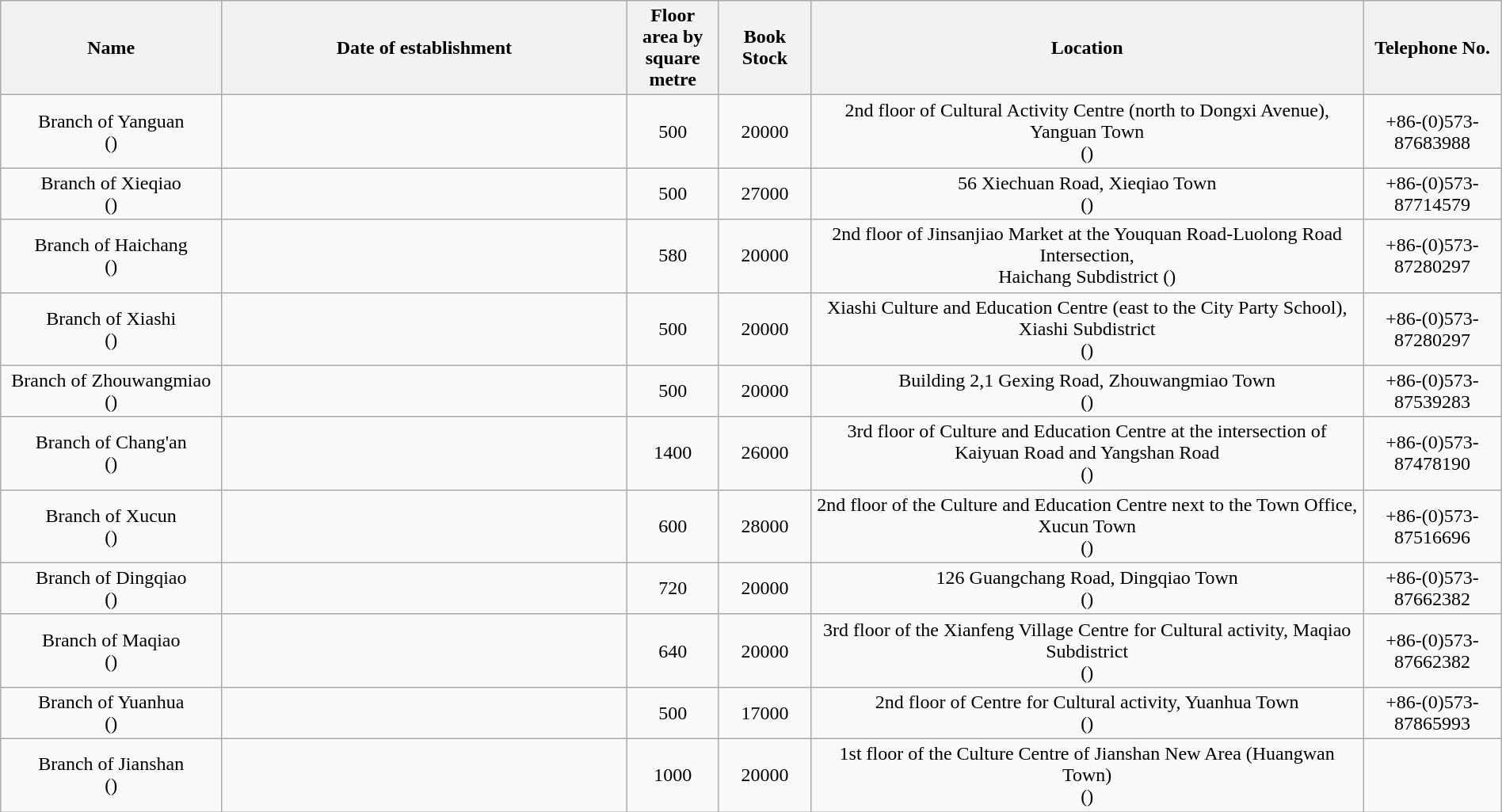<table class="wikitable" style="margin: 1em auto 1em auto; text-align:center">
<tr>
<th scope="col" width="12%">Name</th>
<th scope="col" width="22%">Date of establishment</th>
<th scope="col" width="5%">Floor area by square metre</th>
<th scope="col" width="5%">Book Stock</th>
<th scope="col" width="30%">Location</th>
<th scope="col" width="7.5%">Telephone No.</th>
</tr>
<tr>
<td>Branch of Yanguan<br>()</td>
<td></td>
<td>500</td>
<td>20000</td>
<td>2nd floor of Cultural Activity Centre (north to Dongxi Avenue), Yanguan Town<br>()</td>
<td>+86-(0)573-<br>87683988</td>
</tr>
<tr>
<td>Branch of Xieqiao<br>()</td>
<td></td>
<td>500</td>
<td>27000</td>
<td>56 Xiechuan Road, Xieqiao Town<br>()</td>
<td>+86-(0)573-<br>87714579</td>
</tr>
<tr>
<td>Branch of Haichang<br>()</td>
<td></td>
<td>580</td>
<td>20000</td>
<td>2nd floor of Jinsanjiao Market at the Youquan Road-Luolong Road Intersection,<br>Haichang Subdistrict
()</td>
<td>+86-(0)573-<br>87280297</td>
</tr>
<tr>
<td>Branch of Xiashi<br>()</td>
<td></td>
<td>500</td>
<td>20000</td>
<td>Xiashi Culture and Education Centre (east to the City Party School), Xiashi Subdistrict<br>()</td>
<td>+86-(0)573-<br>87280297</td>
</tr>
<tr>
<td>Branch of Zhouwangmiao<br>()</td>
<td></td>
<td>500</td>
<td>20000</td>
<td>Building 2,1 Gexing Road, Zhouwangmiao Town<br>()</td>
<td>+86-(0)573-<br>87539283</td>
</tr>
<tr>
<td>Branch of Chang'an<br>()</td>
<td></td>
<td>1400</td>
<td>26000</td>
<td>3rd floor of Culture and Education Centre at the intersection of Kaiyuan Road and Yangshan Road<br>()</td>
<td>+86-(0)573-<br>87478190</td>
</tr>
<tr>
<td>Branch of Xucun<br>()</td>
<td></td>
<td>600</td>
<td>28000</td>
<td>2nd floor of the Culture and Education Centre next to the Town Office, Xucun Town<br>()</td>
<td>+86-(0)573-<br>87516696</td>
</tr>
<tr>
<td>Branch of Dingqiao<br>()</td>
<td></td>
<td>720</td>
<td>20000</td>
<td>126 Guangchang Road, Dingqiao Town<br>()</td>
<td>+86-(0)573-<br>87662382</td>
</tr>
<tr>
<td>Branch of Maqiao<br>()</td>
<td></td>
<td>640</td>
<td>20000</td>
<td>3rd floor of the Xianfeng Village Centre for Cultural activity, Maqiao Subdistrict<br>()</td>
<td>+86-(0)573-<br>87662382</td>
</tr>
<tr>
<td>Branch of Yuanhua<br>()</td>
<td></td>
<td>500</td>
<td>17000</td>
<td>2nd floor of Centre for Cultural activity, Yuanhua Town<br>()</td>
<td>+86-(0)573-<br>87865993</td>
</tr>
<tr>
<td>Branch of Jianshan<br>()</td>
<td></td>
<td>1000</td>
<td>20000</td>
<td>1st floor of the Culture Centre of Jianshan New Area (Huangwan Town)<br>()</td>
<td></td>
</tr>
</table>
